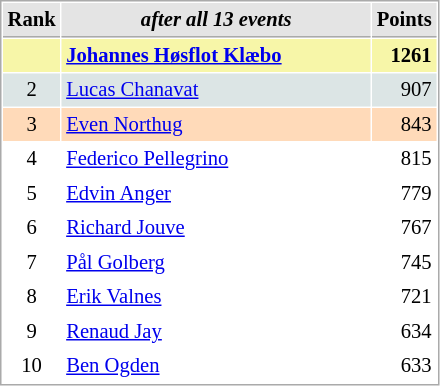<table cellspacing="1" cellpadding="3" style="border:1px solid #AAAAAA;font-size:86%">
<tr style="background-color: #E4E4E4;">
<th style="border-bottom:1px solid #AAAAAA" width=10>Rank</th>
<th style="border-bottom:1px solid #AAAAAA" width=200><em>after all 13 events</em></th>
<th style="border-bottom:1px solid #AAAAAA" width=20 align=right>Points</th>
</tr>
<tr style="background:#f7f6a8;">
<td align=center></td>
<td> <strong><a href='#'>Johannes Høsflot Klæbo</a></strong></td>
<td align=right><strong>1261</strong></td>
</tr>
<tr style="background:#dce5e5;">
<td align=center>2</td>
<td> <a href='#'>Lucas Chanavat</a></td>
<td align=right>907</td>
</tr>
<tr style="background:#ffdab9;">
<td align=center>3</td>
<td> <a href='#'>Even Northug</a></td>
<td align=right>843</td>
</tr>
<tr>
<td align=center>4</td>
<td> <a href='#'>Federico Pellegrino</a></td>
<td align=right>815</td>
</tr>
<tr>
<td align=center>5</td>
<td> <a href='#'>Edvin Anger</a></td>
<td align=right>779</td>
</tr>
<tr>
<td align=center>6</td>
<td> <a href='#'>Richard Jouve</a></td>
<td align=right>767</td>
</tr>
<tr>
<td align=center>7</td>
<td> <a href='#'>Pål Golberg</a></td>
<td align=right>745</td>
</tr>
<tr>
<td align=center>8</td>
<td> <a href='#'>Erik Valnes</a></td>
<td align=right>721</td>
</tr>
<tr>
<td align=center>9</td>
<td> <a href='#'>Renaud Jay</a></td>
<td align=right>634</td>
</tr>
<tr>
<td align=center>10</td>
<td> <a href='#'>Ben Ogden</a></td>
<td align=right>633</td>
</tr>
</table>
